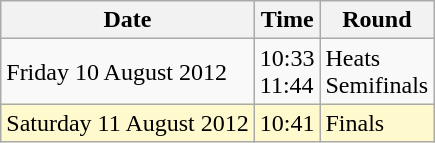<table class="wikitable">
<tr>
<th>Date</th>
<th>Time</th>
<th>Round</th>
</tr>
<tr>
<td>Friday 10 August 2012</td>
<td>10:33<br>11:44</td>
<td>Heats<br>Semifinals</td>
</tr>
<tr>
<td style=background:lemonchiffon>Saturday 11 August 2012</td>
<td style=background:lemonchiffon>10:41</td>
<td style=background:lemonchiffon>Finals</td>
</tr>
</table>
